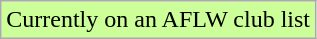<table class="wikitable">
<tr style="background:#cf9;">
<td>Currently on an AFLW club list</td>
</tr>
</table>
